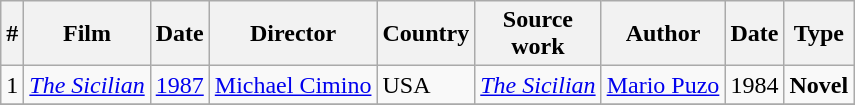<table class="wikitable">
<tr>
<th>#</th>
<th>Film</th>
<th>Date</th>
<th>Director</th>
<th>Country</th>
<th>Source<br>work</th>
<th>Author</th>
<th>Date</th>
<th>Type</th>
</tr>
<tr>
<td>1</td>
<td><em><a href='#'>The Sicilian</a></em></td>
<td><a href='#'>1987</a></td>
<td><a href='#'>Michael Cimino</a></td>
<td>USA</td>
<td><em><a href='#'>The Sicilian</a></em></td>
<td><a href='#'>Mario Puzo</a></td>
<td>1984</td>
<td><strong>Novel</strong></td>
</tr>
<tr>
</tr>
</table>
